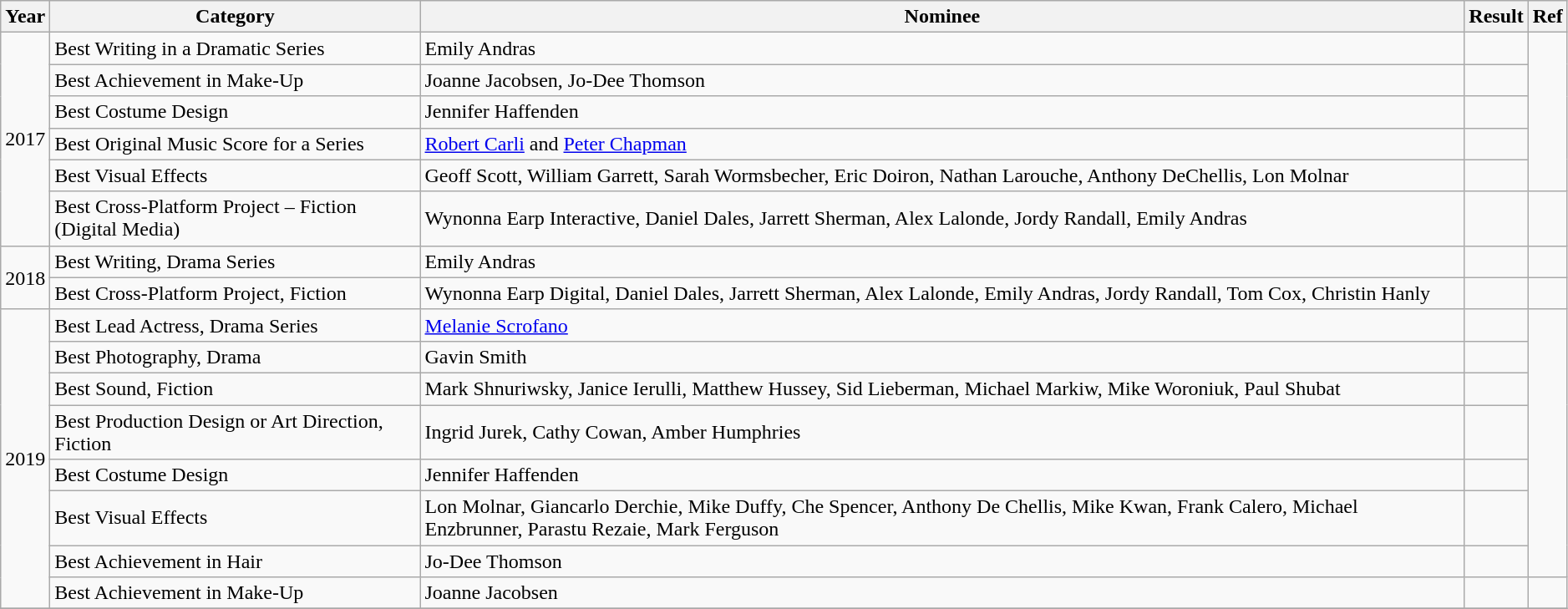<table class="wikitable" style="width:99%;">
<tr style="text-align:center;">
<th>Year</th>
<th>Category</th>
<th>Nominee</th>
<th>Result</th>
<th>Ref</th>
</tr>
<tr>
<td rowspan=6>2017</td>
<td>Best Writing in a Dramatic Series</td>
<td>Emily Andras  </td>
<td></td>
<td rowspan=5><br><br><br><br></td>
</tr>
<tr>
<td>Best Achievement in Make-Up</td>
<td>Joanne Jacobsen, Jo-Dee Thomson </td>
<td></td>
</tr>
<tr>
<td>Best Costume Design</td>
<td>Jennifer Haffenden </td>
<td></td>
</tr>
<tr>
<td>Best Original Music Score for a Series</td>
<td><a href='#'>Robert Carli</a> and <a href='#'>Peter Chapman</a> </td>
<td></td>
</tr>
<tr>
<td>Best Visual Effects</td>
<td>Geoff Scott, William Garrett, Sarah Wormsbecher, Eric Doiron, Nathan Larouche, Anthony DeChellis, Lon Molnar </td>
<td></td>
</tr>
<tr>
<td>Best Cross-Platform Project – Fiction (Digital Media)</td>
<td>Wynonna Earp Interactive, Daniel Dales, Jarrett Sherman, Alex Lalonde, Jordy Randall, Emily Andras </td>
<td></td>
<td></td>
</tr>
<tr>
<td rowspan=2>2018</td>
<td>Best Writing, Drama Series</td>
<td>Emily Andras  </td>
<td></td>
<td></td>
</tr>
<tr>
<td>Best Cross-Platform Project, Fiction</td>
<td>Wynonna Earp Digital, Daniel Dales, Jarrett Sherman, Alex Lalonde, Emily Andras, Jordy Randall, Tom Cox, Christin Hanly </td>
<td></td>
<td></td>
</tr>
<tr>
<td rowspan=8>2019</td>
<td>Best Lead Actress, Drama Series</td>
<td><a href='#'>Melanie Scrofano</a></td>
<td></td>
<td rowspan=7> <br> <br> <br> <br> <br> <br></td>
</tr>
<tr>
<td>Best Photography, Drama</td>
<td>Gavin Smith </td>
<td></td>
</tr>
<tr>
<td>Best Sound, Fiction</td>
<td>Mark Shnuriwsky, Janice Ierulli, Matthew Hussey, Sid Lieberman, Michael Markiw, Mike Woroniuk, Paul Shubat </td>
<td></td>
</tr>
<tr>
<td>Best Production Design or Art Direction, Fiction</td>
<td>Ingrid Jurek, Cathy Cowan, Amber Humphries </td>
<td></td>
</tr>
<tr>
<td>Best Costume Design</td>
<td>Jennifer Haffenden </td>
<td></td>
</tr>
<tr>
<td>Best Visual Effects</td>
<td>Lon Molnar, Giancarlo Derchie, Mike Duffy, Che Spencer, Anthony De Chellis, Mike Kwan, Frank Calero, Michael Enzbrunner, Parastu Rezaie, Mark Ferguson </td>
<td></td>
</tr>
<tr>
<td>Best Achievement in Hair</td>
<td>Jo-Dee Thomson </td>
<td></td>
</tr>
<tr>
<td>Best Achievement in Make-Up</td>
<td>Joanne Jacobsen </td>
<td></td>
<td></td>
</tr>
<tr>
</tr>
</table>
